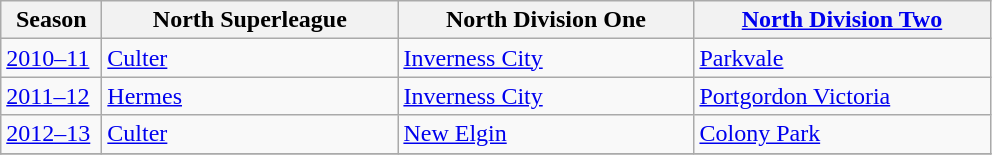<table class="wikitable">
<tr>
<th width=60>Season</th>
<th width=190>North Superleague</th>
<th width=190>North Division One</th>
<th width=190><a href='#'>North Division Two</a></th>
</tr>
<tr>
<td style="text-align:left;"><a href='#'>2010–11</a></td>
<td><a href='#'>Culter</a></td>
<td><a href='#'>Inverness City</a></td>
<td><a href='#'>Parkvale</a></td>
</tr>
<tr>
<td style="text-align:left;"><a href='#'>2011–12</a></td>
<td><a href='#'>Hermes</a></td>
<td><a href='#'>Inverness City</a></td>
<td><a href='#'>Portgordon Victoria</a></td>
</tr>
<tr>
<td style="text-align:left;"><a href='#'>2012–13</a></td>
<td><a href='#'>Culter</a></td>
<td><a href='#'>New Elgin</a></td>
<td><a href='#'>Colony Park</a></td>
</tr>
<tr>
</tr>
</table>
